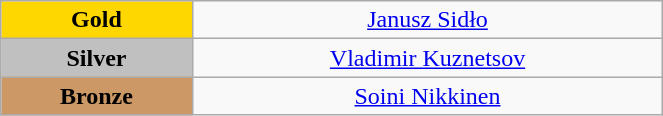<table class="wikitable" style="text-align:center; " width="35%">
<tr>
<td bgcolor="gold"><strong>Gold</strong></td>
<td><a href='#'>Janusz Sidło</a><br>  <small><em></em></small></td>
</tr>
<tr>
<td bgcolor="silver"><strong>Silver</strong></td>
<td><a href='#'>Vladimir Kuznetsov</a><br>  <small><em></em></small></td>
</tr>
<tr>
<td bgcolor="CC9966"><strong>Bronze</strong></td>
<td><a href='#'>Soini Nikkinen</a><br>  <small><em></em></small></td>
</tr>
</table>
